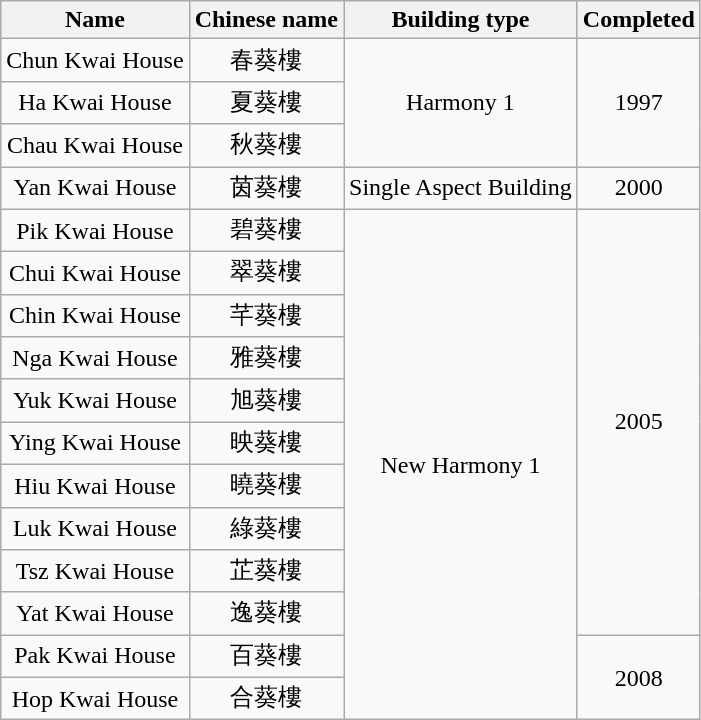<table class="wikitable" style="text-align: center">
<tr>
<th>Name</th>
<th>Chinese name</th>
<th>Building type</th>
<th>Completed</th>
</tr>
<tr>
<td>Chun Kwai House</td>
<td>春葵樓</td>
<td rowspan="3">Harmony 1</td>
<td rowspan="3">1997</td>
</tr>
<tr>
<td>Ha Kwai House</td>
<td>夏葵樓</td>
</tr>
<tr>
<td>Chau Kwai House</td>
<td>秋葵樓</td>
</tr>
<tr>
<td>Yan Kwai House</td>
<td>茵葵樓</td>
<td>Single Aspect Building</td>
<td>2000</td>
</tr>
<tr>
<td>Pik Kwai House</td>
<td>碧葵樓</td>
<td rowspan="12">New Harmony 1</td>
<td rowspan="10">2005</td>
</tr>
<tr>
<td>Chui Kwai House</td>
<td>翠葵樓</td>
</tr>
<tr>
<td>Chin Kwai House</td>
<td>芊葵樓</td>
</tr>
<tr>
<td>Nga Kwai House</td>
<td>雅葵樓</td>
</tr>
<tr>
<td>Yuk Kwai House</td>
<td>旭葵樓</td>
</tr>
<tr>
<td>Ying Kwai House</td>
<td>映葵樓</td>
</tr>
<tr>
<td>Hiu Kwai House</td>
<td>曉葵樓</td>
</tr>
<tr>
<td>Luk Kwai House</td>
<td>綠葵樓</td>
</tr>
<tr>
<td>Tsz Kwai House</td>
<td>芷葵樓</td>
</tr>
<tr>
<td>Yat Kwai House</td>
<td>逸葵樓</td>
</tr>
<tr>
<td>Pak Kwai House</td>
<td>百葵樓</td>
<td rowspan="2">2008</td>
</tr>
<tr>
<td>Hop Kwai House</td>
<td>合葵樓</td>
</tr>
</table>
